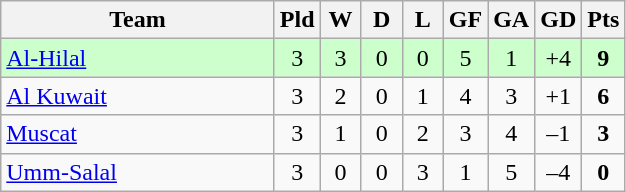<table class="wikitable" style="text-align: center;">
<tr>
<th width="175">Team</th>
<th width="20">Pld</th>
<th width="20">W</th>
<th width="20">D</th>
<th width="20">L</th>
<th width="20">GF</th>
<th width="20">GA</th>
<th width="20">GD</th>
<th width="20">Pts</th>
</tr>
<tr bgcolor=#ccffcc>
<td align=left> <a href='#'>Al-Hilal</a></td>
<td>3</td>
<td>3</td>
<td>0</td>
<td>0</td>
<td>5</td>
<td>1</td>
<td>+4</td>
<td><strong>9</strong></td>
</tr>
<tr>
<td align=left> <a href='#'>Al Kuwait</a></td>
<td>3</td>
<td>2</td>
<td>0</td>
<td>1</td>
<td>4</td>
<td>3</td>
<td>+1</td>
<td><strong>6</strong></td>
</tr>
<tr>
<td align=left> <a href='#'>Muscat</a></td>
<td>3</td>
<td>1</td>
<td>0</td>
<td>2</td>
<td>3</td>
<td>4</td>
<td>–1</td>
<td><strong>3</strong></td>
</tr>
<tr>
<td align=left> <a href='#'>Umm-Salal</a></td>
<td>3</td>
<td>0</td>
<td>0</td>
<td>3</td>
<td>1</td>
<td>5</td>
<td>–4</td>
<td><strong>0</strong></td>
</tr>
</table>
